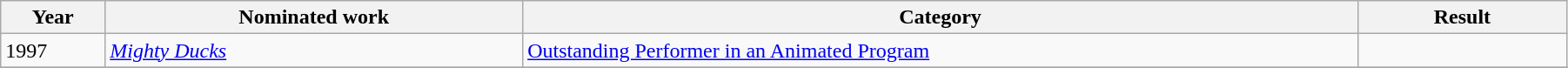<table width="95%" class="wikitable sortable">
<tr>
<th width="5%">Year</th>
<th width="20%">Nominated work</th>
<th width="40%">Category</th>
<th width="10%">Result</th>
</tr>
<tr>
<td>1997</td>
<td><em><a href='#'>Mighty Ducks</a></em></td>
<td><a href='#'>Outstanding Performer in an Animated Program</a></td>
<td></td>
</tr>
<tr>
</tr>
</table>
